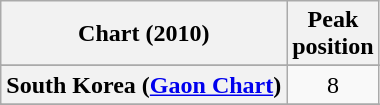<table class="wikitable sortable plainrowheaders" style="text-align:center">
<tr>
<th scope="col">Chart (2010)</th>
<th scope="col">Peak<br>position</th>
</tr>
<tr>
</tr>
<tr>
</tr>
<tr>
</tr>
<tr>
</tr>
<tr>
</tr>
<tr>
</tr>
<tr>
<th scope="row">South Korea (<a href='#'>Gaon Chart</a>)</th>
<td>8</td>
</tr>
<tr>
</tr>
<tr>
</tr>
<tr>
</tr>
<tr>
</tr>
</table>
